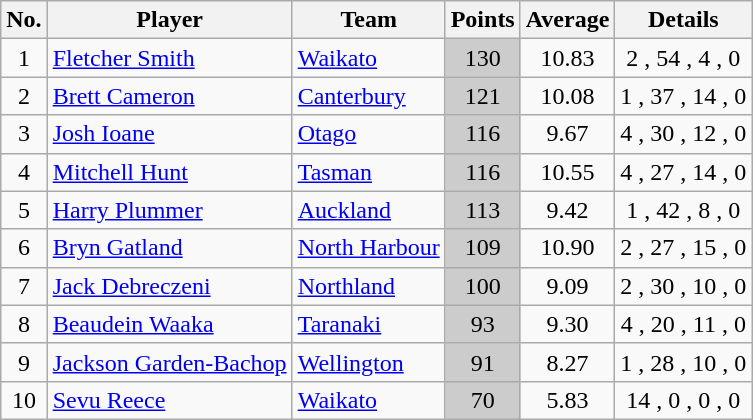<table class="wikitable" style="text-align:center">
<tr>
<th>No.</th>
<th>Player</th>
<th>Team</th>
<th>Points</th>
<th>Average</th>
<th>Details</th>
</tr>
<tr>
<td>1</td>
<td style="text-align:left"><a href='#'>Fletcher Smith</a></td>
<td style="text-align:left"><a href='#'>Waikato</a></td>
<td style="background:#ccc">130</td>
<td>10.83</td>
<td>2 , 54 , 4 , 0 </td>
</tr>
<tr>
<td>2</td>
<td style="text-align:left"><a href='#'>Brett Cameron</a></td>
<td style="text-align:left"><a href='#'>Canterbury</a></td>
<td style="background:#ccc">121</td>
<td>10.08</td>
<td>1 , 37 , 14 , 0 </td>
</tr>
<tr>
<td>3</td>
<td style="text-align:left"><a href='#'>Josh Ioane</a></td>
<td style="text-align:left"><a href='#'>Otago</a></td>
<td style="background:#ccc">116</td>
<td>9.67</td>
<td>4 , 30 , 12 , 0 </td>
</tr>
<tr>
<td>4</td>
<td style="text-align:left"><a href='#'>Mitchell Hunt</a></td>
<td style="text-align:left"><a href='#'>Tasman</a></td>
<td style="background:#ccc">116</td>
<td>10.55</td>
<td>4 , 27 , 14 , 0 </td>
</tr>
<tr>
<td>5</td>
<td style="text-align:left"><a href='#'>Harry Plummer</a></td>
<td style="text-align:left"><a href='#'>Auckland</a></td>
<td style="background:#ccc">113</td>
<td>9.42</td>
<td>1 , 42 , 8 , 0 </td>
</tr>
<tr>
<td>6</td>
<td style="text-align:left"><a href='#'>Bryn Gatland</a></td>
<td style="text-align:left"><a href='#'>North Harbour</a></td>
<td style="background:#ccc">109</td>
<td>10.90</td>
<td>2 , 27 , 15 , 0 </td>
</tr>
<tr>
<td>7</td>
<td style="text-align:left"><a href='#'>Jack Debreczeni</a></td>
<td style="text-align:left"><a href='#'>Northland</a></td>
<td style="background:#ccc">100</td>
<td>9.09</td>
<td>2 , 30 , 10 , 0 </td>
</tr>
<tr>
<td>8</td>
<td style="text-align:left"><a href='#'>Beaudein Waaka</a></td>
<td style="text-align:left"><a href='#'>Taranaki</a></td>
<td style="background:#ccc">93</td>
<td>9.30</td>
<td>4 , 20 , 11 , 0 </td>
</tr>
<tr>
<td>9</td>
<td style="text-align:left"><a href='#'>Jackson Garden-Bachop</a></td>
<td style="text-align:left"><a href='#'>Wellington</a></td>
<td style="background:#ccc">91</td>
<td>8.27</td>
<td>1 , 28 , 10 , 0 </td>
</tr>
<tr>
<td>10</td>
<td style="text-align:left"><a href='#'>Sevu Reece</a></td>
<td style="text-align:left"><a href='#'>Waikato</a></td>
<td style="background:#ccc">70</td>
<td>5.83</td>
<td>14 , 0 , 0 , 0 </td>
</tr>
</table>
